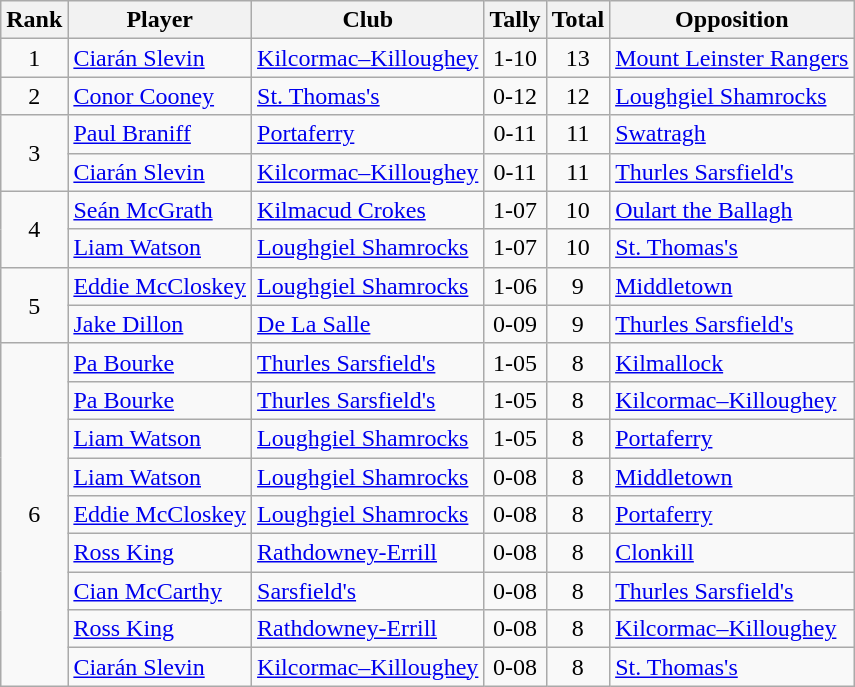<table class="wikitable">
<tr>
<th>Rank</th>
<th>Player</th>
<th>Club</th>
<th>Tally</th>
<th>Total</th>
<th>Opposition</th>
</tr>
<tr>
<td rowspan=1 align=center>1</td>
<td><a href='#'>Ciarán Slevin</a></td>
<td><a href='#'>Kilcormac–Killoughey</a></td>
<td align=center>1-10</td>
<td align=center>13</td>
<td><a href='#'>Mount Leinster Rangers</a></td>
</tr>
<tr>
<td rowspan=1 align=center>2</td>
<td><a href='#'>Conor Cooney</a></td>
<td><a href='#'>St. Thomas's</a></td>
<td align=center>0-12</td>
<td align=center>12</td>
<td><a href='#'>Loughgiel Shamrocks</a></td>
</tr>
<tr>
<td rowspan=2 align=center>3</td>
<td><a href='#'>Paul Braniff</a></td>
<td><a href='#'>Portaferry</a></td>
<td align=center>0-11</td>
<td align=center>11</td>
<td><a href='#'>Swatragh</a></td>
</tr>
<tr>
<td><a href='#'>Ciarán Slevin</a></td>
<td><a href='#'>Kilcormac–Killoughey</a></td>
<td align=center>0-11</td>
<td align=center>11</td>
<td><a href='#'>Thurles Sarsfield's</a></td>
</tr>
<tr>
<td rowspan=2 align=center>4</td>
<td><a href='#'>Seán McGrath</a></td>
<td><a href='#'>Kilmacud Crokes</a></td>
<td align=center>1-07</td>
<td align=center>10</td>
<td><a href='#'>Oulart the Ballagh</a></td>
</tr>
<tr>
<td><a href='#'>Liam Watson</a></td>
<td><a href='#'>Loughgiel Shamrocks</a></td>
<td align=center>1-07</td>
<td align=center>10</td>
<td><a href='#'>St. Thomas's</a></td>
</tr>
<tr>
<td rowspan=2 align=center>5</td>
<td><a href='#'>Eddie McCloskey</a></td>
<td><a href='#'>Loughgiel Shamrocks</a></td>
<td align=center>1-06</td>
<td align=center>9</td>
<td><a href='#'>Middletown</a></td>
</tr>
<tr>
<td><a href='#'>Jake Dillon</a></td>
<td><a href='#'>De La Salle</a></td>
<td align=center>0-09</td>
<td align=center>9</td>
<td><a href='#'>Thurles Sarsfield's</a></td>
</tr>
<tr>
<td rowspan=9 align=center>6</td>
<td><a href='#'>Pa Bourke</a></td>
<td><a href='#'>Thurles Sarsfield's</a></td>
<td align=center>1-05</td>
<td align=center>8</td>
<td><a href='#'>Kilmallock</a></td>
</tr>
<tr>
<td><a href='#'>Pa Bourke</a></td>
<td><a href='#'>Thurles Sarsfield's</a></td>
<td align=center>1-05</td>
<td align=center>8</td>
<td><a href='#'>Kilcormac–Killoughey</a></td>
</tr>
<tr>
<td><a href='#'>Liam Watson</a></td>
<td><a href='#'>Loughgiel Shamrocks</a></td>
<td align=center>1-05</td>
<td align=center>8</td>
<td><a href='#'>Portaferry</a></td>
</tr>
<tr>
<td><a href='#'>Liam Watson</a></td>
<td><a href='#'>Loughgiel Shamrocks</a></td>
<td align=center>0-08</td>
<td align=center>8</td>
<td><a href='#'>Middletown</a></td>
</tr>
<tr>
<td><a href='#'>Eddie McCloskey</a></td>
<td><a href='#'>Loughgiel Shamrocks</a></td>
<td align=center>0-08</td>
<td align=center>8</td>
<td><a href='#'>Portaferry</a></td>
</tr>
<tr>
<td><a href='#'>Ross King</a></td>
<td><a href='#'>Rathdowney-Errill</a></td>
<td align=center>0-08</td>
<td align=center>8</td>
<td><a href='#'>Clonkill</a></td>
</tr>
<tr>
<td><a href='#'>Cian McCarthy</a></td>
<td><a href='#'>Sarsfield's</a></td>
<td align=center>0-08</td>
<td align=center>8</td>
<td><a href='#'>Thurles Sarsfield's</a></td>
</tr>
<tr>
<td><a href='#'>Ross King</a></td>
<td><a href='#'>Rathdowney-Errill</a></td>
<td align=center>0-08</td>
<td align=center>8</td>
<td><a href='#'>Kilcormac–Killoughey</a></td>
</tr>
<tr>
<td><a href='#'>Ciarán Slevin</a></td>
<td><a href='#'>Kilcormac–Killoughey</a></td>
<td align=center>0-08</td>
<td align=center>8</td>
<td><a href='#'>St. Thomas's</a></td>
</tr>
</table>
